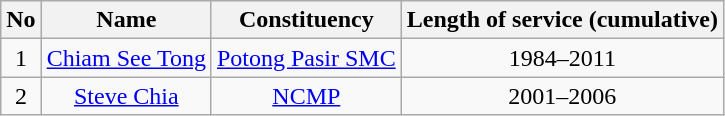<table class="wikitable" style="text-align:center;">
<tr>
<th>No</th>
<th>Name</th>
<th>Constituency</th>
<th>Length of service (cumulative)</th>
</tr>
<tr>
<td>1</td>
<td><a href='#'>Chiam See Tong</a></td>
<td><a href='#'>Potong Pasir SMC</a></td>
<td>1984–2011</td>
</tr>
<tr>
<td>2</td>
<td><a href='#'>Steve Chia</a></td>
<td><a href='#'>NCMP</a></td>
<td>2001–2006</td>
</tr>
</table>
